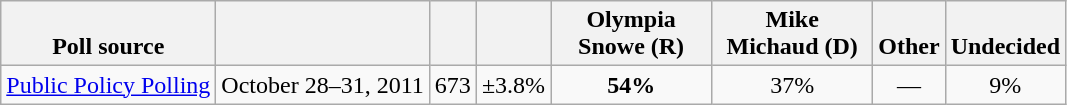<table class="wikitable" style="text-align:center">
<tr valign= bottom>
<th>Poll source</th>
<th></th>
<th></th>
<th></th>
<th style="width:100px;">Olympia<br>Snowe (R)</th>
<th style="width:100px;">Mike<br>Michaud (D)</th>
<th>Other</th>
<th>Undecided</th>
</tr>
<tr>
<td align=left><a href='#'>Public Policy Polling</a></td>
<td>October 28–31, 2011</td>
<td>673</td>
<td>±3.8%</td>
<td><strong>54%</strong></td>
<td>37%</td>
<td>—</td>
<td>9%</td>
</tr>
</table>
